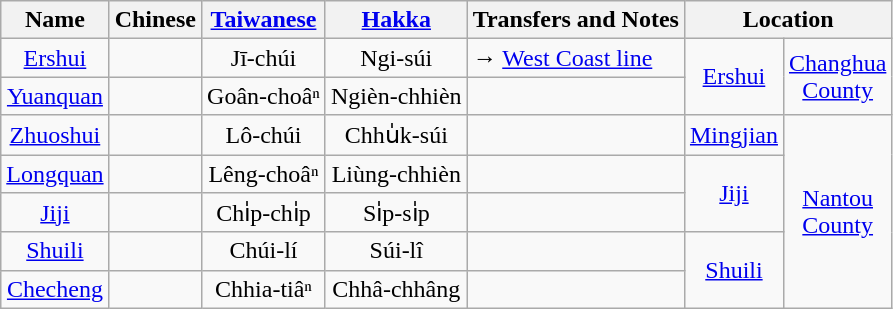<table class=wikitable style="text-align:center">
<tr>
<th>Name</th>
<th>Chinese</th>
<th><a href='#'>Taiwanese</a></th>
<th><a href='#'>Hakka</a></th>
<th>Transfers and Notes</th>
<th colspan=2>Location</th>
</tr>
<tr>
<td><a href='#'>Ershui</a></td>
<td></td>
<td>Jī-chúi</td>
<td>Ngi-súi</td>
<td align=left>→  <a href='#'>West Coast line</a></td>
<td rowspan=2><a href='#'>Ershui</a></td>
<td rowspan=2><a href='#'>Changhua<br>County</a></td>
</tr>
<tr>
<td><a href='#'>Yuanquan</a></td>
<td></td>
<td>Goân-choâⁿ</td>
<td>Ngièn-chhièn</td>
<td align=left></td>
</tr>
<tr>
<td><a href='#'>Zhuoshui</a></td>
<td></td>
<td>Lô-chúi</td>
<td>Chhu̍k-súi</td>
<td align=left></td>
<td><a href='#'>Mingjian</a></td>
<td rowspan=5><a href='#'>Nantou<br>County</a></td>
</tr>
<tr>
<td><a href='#'>Longquan</a></td>
<td></td>
<td>Lêng-choâⁿ</td>
<td>Liùng-chhièn</td>
<td align=left></td>
<td rowspan=2><a href='#'>Jiji</a></td>
</tr>
<tr>
<td><a href='#'>Jiji</a></td>
<td></td>
<td>Chi̍p-chi̍p</td>
<td>Si̍p-si̍p</td>
<td align=left></td>
</tr>
<tr>
<td><a href='#'>Shuili</a></td>
<td></td>
<td>Chúi-lí</td>
<td>Súi-lî</td>
<td align=left></td>
<td rowspan=2><a href='#'>Shuili</a></td>
</tr>
<tr>
<td><a href='#'>Checheng</a></td>
<td></td>
<td>Chhia-tiâⁿ</td>
<td>Chhâ-chhâng</td>
<td align=left></td>
</tr>
</table>
